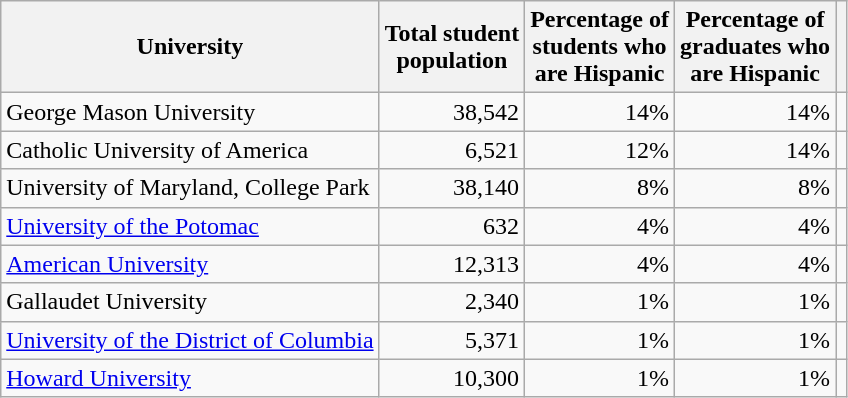<table class="wikitable">
<tr>
<th>University</th>
<th>Total student <br> population</th>
<th>Percentage of <br> students who <br> are Hispanic</th>
<th>Percentage of <br> graduates who <br> are Hispanic</th>
<th></th>
</tr>
<tr>
<td>George Mason University</td>
<td align=right>38,542</td>
<td align=right>14%</td>
<td align=right>14%</td>
<td></td>
</tr>
<tr>
<td>Catholic University of America</td>
<td align=right>6,521</td>
<td align=right>12%</td>
<td align=right>14%</td>
<td></td>
</tr>
<tr>
<td>University of Maryland, College Park</td>
<td align=right>38,140</td>
<td align=right>8%</td>
<td align=right>8%</td>
<td></td>
</tr>
<tr>
<td><a href='#'>University of the Potomac</a></td>
<td align=right>632</td>
<td align=right>4%</td>
<td align=right>4%</td>
<td></td>
</tr>
<tr>
<td><a href='#'>American University</a></td>
<td align=right>12,313</td>
<td align=right>4%</td>
<td align=right>4%</td>
<td></td>
</tr>
<tr>
<td>Gallaudet University</td>
<td align=right>2,340</td>
<td align=right>1%</td>
<td align=right>1%</td>
<td></td>
</tr>
<tr>
<td><a href='#'>University of the District of Columbia</a></td>
<td align=right>5,371</td>
<td align=right>1%</td>
<td align=right>1%</td>
<td></td>
</tr>
<tr>
<td><a href='#'>Howard University</a></td>
<td align=right>10,300</td>
<td align=right>1%</td>
<td align=right>1%</td>
<td></td>
</tr>
</table>
